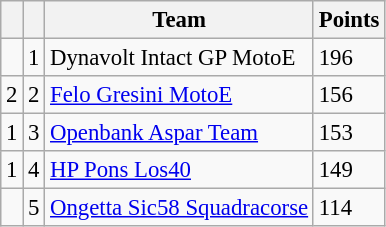<table class="wikitable" style="font-size: 95%;">
<tr>
<th></th>
<th></th>
<th>Team</th>
<th>Points</th>
</tr>
<tr>
<td></td>
<td align=center>1</td>
<td> Dynavolt Intact GP MotoE</td>
<td align=left>196</td>
</tr>
<tr>
<td> 2</td>
<td align=center>2</td>
<td> <a href='#'>Felo Gresini MotoE</a></td>
<td align=left>156</td>
</tr>
<tr>
<td> 1</td>
<td align=center>3</td>
<td> <a href='#'>Openbank Aspar Team</a></td>
<td align=left>153</td>
</tr>
<tr>
<td> 1</td>
<td align=center>4</td>
<td> <a href='#'>HP Pons Los40</a></td>
<td align=left>149</td>
</tr>
<tr>
<td></td>
<td align=center>5</td>
<td> <a href='#'>Ongetta Sic58 Squadracorse</a></td>
<td align=left>114</td>
</tr>
</table>
